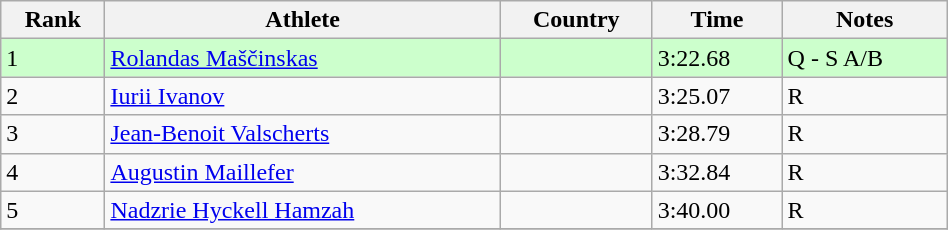<table class="wikitable" width=50%>
<tr>
<th>Rank</th>
<th>Athlete</th>
<th>Country</th>
<th>Time</th>
<th>Notes</th>
</tr>
<tr bgcolor=ccffcc>
<td>1</td>
<td><a href='#'>Rolandas Maščinskas</a></td>
<td></td>
<td>3:22.68</td>
<td>Q - S A/B</td>
</tr>
<tr>
<td>2</td>
<td><a href='#'>Iurii Ivanov</a></td>
<td></td>
<td>3:25.07</td>
<td>R</td>
</tr>
<tr>
<td>3</td>
<td><a href='#'>Jean-Benoit Valscherts</a></td>
<td></td>
<td>3:28.79</td>
<td>R</td>
</tr>
<tr>
<td>4</td>
<td><a href='#'>Augustin Maillefer</a></td>
<td></td>
<td>3:32.84</td>
<td>R</td>
</tr>
<tr>
<td>5</td>
<td><a href='#'>Nadzrie Hyckell Hamzah</a></td>
<td></td>
<td>3:40.00</td>
<td>R</td>
</tr>
<tr>
</tr>
</table>
